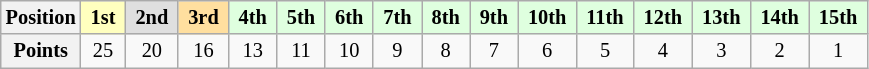<table class="wikitable" style="font-size:85%; text-align:center">
<tr>
<th>Position</th>
<td style="background:#ffffbf;"> <strong>1st</strong> </td>
<td style="background:#dfdfdf;"> <strong>2nd</strong> </td>
<td style="background:#ffdf9f;"> <strong>3rd</strong> </td>
<td style="background:#dfffdf;"> <strong>4th</strong> </td>
<td style="background:#dfffdf;"> <strong>5th</strong> </td>
<td style="background:#dfffdf;"> <strong>6th</strong> </td>
<td style="background:#dfffdf;"> <strong>7th</strong> </td>
<td style="background:#dfffdf;"> <strong>8th</strong> </td>
<td style="background:#dfffdf;"> <strong>9th</strong> </td>
<td style="background:#dfffdf;"> <strong>10th</strong> </td>
<td style="background:#dfffdf;"> <strong>11th</strong> </td>
<td style="background:#dfffdf;"> <strong>12th</strong> </td>
<td style="background:#dfffdf;"> <strong>13th</strong> </td>
<td style="background:#dfffdf;"> <strong>14th</strong> </td>
<td style="background:#dfffdf;"> <strong>15th</strong> </td>
</tr>
<tr>
<th>Points</th>
<td>25</td>
<td>20</td>
<td>16</td>
<td>13</td>
<td>11</td>
<td>10</td>
<td>9</td>
<td>8</td>
<td>7</td>
<td>6</td>
<td>5</td>
<td>4</td>
<td>3</td>
<td>2</td>
<td>1</td>
</tr>
</table>
